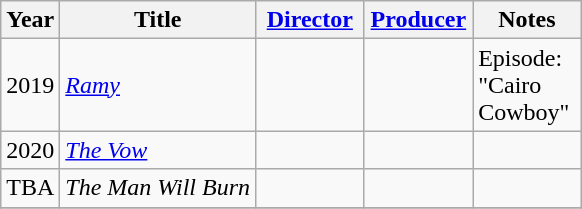<table class="wikitable">
<tr>
<th>Year</th>
<th>Title</th>
<th width=65><a href='#'>Director</a></th>
<th width=65><a href='#'>Producer</a></th>
<th width=65>Notes</th>
</tr>
<tr>
<td>2019</td>
<td><em><a href='#'>Ramy</a></em></td>
<td></td>
<td></td>
<td>Episode: "Cairo Cowboy"</td>
</tr>
<tr>
<td>2020</td>
<td><em><a href='#'>The Vow</a></em></td>
<td></td>
<td></td>
<td></td>
</tr>
<tr>
<td>TBA</td>
<td><em>The Man Will Burn</em></td>
<td></td>
<td></td>
<td></td>
</tr>
<tr>
</tr>
</table>
